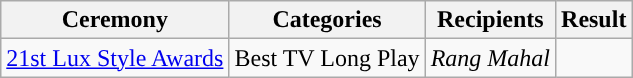<table class="wikitable style">
<tr>
<th>Ceremony</th>
<th>Categories</th>
<th>Recipients</th>
<th>Result</th>
</tr>
<tr>
<td rowspan="5"><a href='#'>21st Lux Style Awards</a></td>
<td>Best TV Long Play</td>
<td><em>Rang Mahal</td>
<td></td>
</tr>
</table>
